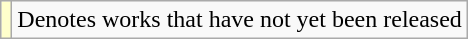<table class="wikitable">
<tr>
<td style="background:#FFFFCC;"></td>
<td>Denotes works that have not yet been released</td>
</tr>
</table>
